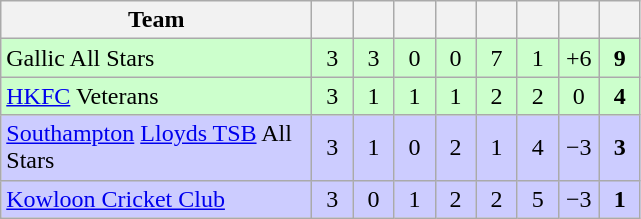<table class="wikitable" style="text-align:center;">
<tr>
<th width=200>Team</th>
<th width=20></th>
<th width=20></th>
<th width=20></th>
<th width=20></th>
<th width=20></th>
<th width=20></th>
<th width=20></th>
<th width=20></th>
</tr>
<tr bgcolor="#ccffcc">
<td align="left">Gallic All Stars</td>
<td>3</td>
<td>3</td>
<td>0</td>
<td>0</td>
<td>7</td>
<td>1</td>
<td>+6</td>
<td><strong>9</strong></td>
</tr>
<tr bgcolor="#ccffcc">
<td align="left"><a href='#'>HKFC</a> Veterans</td>
<td>3</td>
<td>1</td>
<td>1</td>
<td>1</td>
<td>2</td>
<td>2</td>
<td>0</td>
<td><strong>4</strong></td>
</tr>
<tr bgcolor="#ccccff">
<td align="left"><a href='#'>Southampton</a> <a href='#'>Lloyds TSB</a> All Stars</td>
<td>3</td>
<td>1</td>
<td>0</td>
<td>2</td>
<td>1</td>
<td>4</td>
<td>−3</td>
<td><strong>3</strong></td>
</tr>
<tr bgcolor="#ccccff">
<td align="left"><a href='#'>Kowloon Cricket Club</a></td>
<td>3</td>
<td>0</td>
<td>1</td>
<td>2</td>
<td>2</td>
<td>5</td>
<td>−3</td>
<td><strong>1</strong></td>
</tr>
</table>
